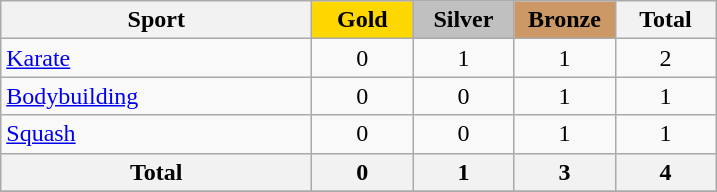<table class="wikitable" style="text-align:center;">
<tr>
<th width=200>Sport</th>
<td bgcolor=gold width=60><strong>Gold</strong></td>
<td bgcolor=silver width=60><strong>Silver</strong></td>
<td bgcolor=#cc9966 width=60><strong>Bronze</strong></td>
<th width=60>Total</th>
</tr>
<tr>
<td align=left><a href='#'>Karate</a></td>
<td>0</td>
<td>1</td>
<td>1</td>
<td>2</td>
</tr>
<tr>
<td align=left><a href='#'>Bodybuilding</a></td>
<td>0</td>
<td>0</td>
<td>1</td>
<td>1</td>
</tr>
<tr>
<td align=left><a href='#'>Squash</a></td>
<td>0</td>
<td>0</td>
<td>1</td>
<td>1</td>
</tr>
<tr>
<th>Total</th>
<th>0</th>
<th>1</th>
<th>3</th>
<th>4</th>
</tr>
<tr>
</tr>
</table>
